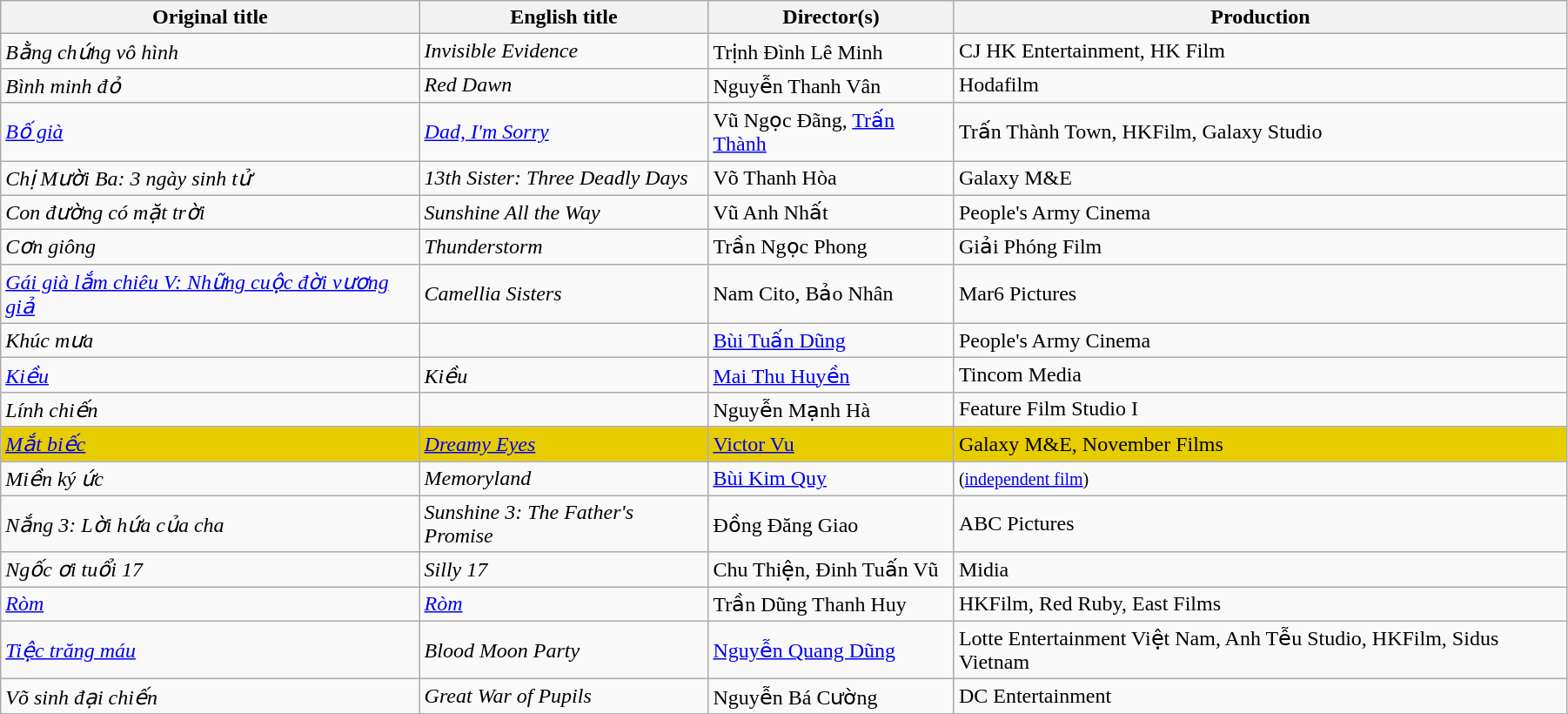<table class="sortable wikitable" style="width:95%; margin-bottom:2px">
<tr>
<th>Original title</th>
<th>English title</th>
<th>Director(s)</th>
<th>Production</th>
</tr>
<tr>
<td><em>Bằng chứng vô hình</em></td>
<td><em>Invisible Evidence</em></td>
<td>Trịnh Đình Lê Minh</td>
<td>CJ HK Entertainment, HK Film</td>
</tr>
<tr>
<td><em>Bình minh đỏ</em></td>
<td><em>Red Dawn</em></td>
<td>Nguyễn Thanh Vân</td>
<td>Hodafilm</td>
</tr>
<tr>
<td><em><a href='#'>Bố già</a></em></td>
<td><em><a href='#'>Dad, I'm Sorry</a></em></td>
<td>Vũ Ngọc Đãng, <a href='#'>Trấn Thành</a></td>
<td>Trấn Thành Town, HKFilm, Galaxy Studio</td>
</tr>
<tr>
<td><em>Chị Mười Ba: 3 ngày sinh tử</em></td>
<td><em>13th Sister: Three Deadly Days</em></td>
<td>Võ Thanh Hòa</td>
<td>Galaxy M&E</td>
</tr>
<tr>
<td><em>Con đường có mặt trời</em></td>
<td><em>Sunshine All the Way</em></td>
<td>Vũ Anh Nhất</td>
<td>People's Army Cinema</td>
</tr>
<tr>
<td><em>Cơn giông</em></td>
<td><em>Thunderstorm</em></td>
<td>Trần Ngọc Phong</td>
<td>Giải Phóng Film</td>
</tr>
<tr>
<td><em><a href='#'>Gái già lắm chiêu V: Những cuộc đời vương giả</a></em></td>
<td><em>Camellia Sisters</em></td>
<td>Nam Cito, Bảo Nhân</td>
<td>Mar6 Pictures</td>
</tr>
<tr>
<td><em>Khúc mưa</em></td>
<td></td>
<td><a href='#'>Bùi Tuấn Dũng</a></td>
<td>People's Army Cinema</td>
</tr>
<tr>
<td><em><a href='#'>Kiều</a></em></td>
<td><em>Kiều</em></td>
<td><a href='#'>Mai Thu Huyền</a></td>
<td>Tincom Media</td>
</tr>
<tr>
<td><em>Lính chiến</em></td>
<td></td>
<td>Nguyễn Mạnh Hà</td>
<td>Feature Film Studio I</td>
</tr>
<tr style="background:#E7CD00;">
<td><em><a href='#'>Mắt biếc</a></em></td>
<td><em><a href='#'>Dreamy Eyes</a></em></td>
<td><a href='#'>Victor Vu</a></td>
<td>Galaxy M&E, November Films</td>
</tr>
<tr>
<td><em>Miền ký ức</em></td>
<td><em>Memoryland</em></td>
<td><a href='#'>Bùi Kim Quy</a></td>
<td><small>(<a href='#'>independent film</a>)</small></td>
</tr>
<tr>
<td><em>Nắng 3: Lời hứa của cha</em></td>
<td><em>Sunshine 3: The Father's Promise</em></td>
<td>Đồng Đăng Giao</td>
<td>ABC Pictures</td>
</tr>
<tr>
<td><em>Ngốc ơi tuổi 17</em></td>
<td><em>Silly 17</em></td>
<td>Chu Thiện, Đinh Tuấn Vũ</td>
<td>Midia</td>
</tr>
<tr>
<td><em><a href='#'>Ròm</a></em></td>
<td><em><a href='#'>Ròm</a></em></td>
<td>Trần Dũng Thanh Huy</td>
<td>HKFilm, Red Ruby, East Films</td>
</tr>
<tr>
<td><em><a href='#'>Tiệc trăng máu</a></em></td>
<td><em>Blood Moon Party</em></td>
<td><a href='#'>Nguyễn Quang Dũng</a></td>
<td>Lotte Entertainment Việt Nam, Anh Tễu Studio, HKFilm, Sidus Vietnam</td>
</tr>
<tr>
<td><em>Võ sinh đại chiến</em></td>
<td><em>Great War of Pupils</em></td>
<td>Nguyễn Bá Cường</td>
<td>DC Entertainment</td>
</tr>
</table>
